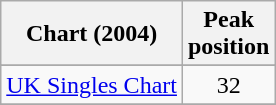<table class="wikitable">
<tr>
<th align="left">Chart (2004)</th>
<th align="left">Peak<br>position</th>
</tr>
<tr>
</tr>
<tr>
<td align="left"><a href='#'>UK Singles Chart</a></td>
<td align="center">32</td>
</tr>
<tr>
</tr>
</table>
